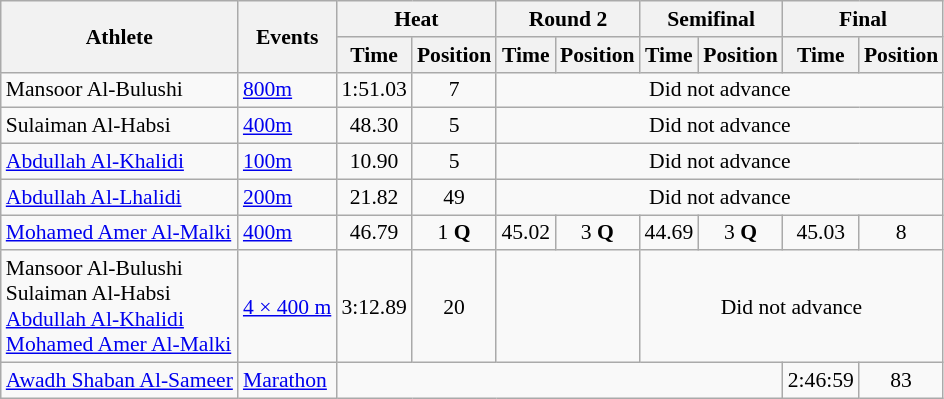<table class=wikitable style="font-size:90%">
<tr>
<th rowspan="2">Athlete</th>
<th rowspan="2">Events</th>
<th colspan="2">Heat</th>
<th colspan="2">Round 2</th>
<th colspan="2">Semifinal</th>
<th colspan="2">Final</th>
</tr>
<tr>
<th>Time</th>
<th>Position</th>
<th>Time</th>
<th>Position</th>
<th>Time</th>
<th>Position</th>
<th>Time</th>
<th>Position</th>
</tr>
<tr>
<td>Mansoor Al-Bulushi</td>
<td><a href='#'>800m</a></td>
<td align=center>1:51.03</td>
<td align=center>7</td>
<td align=center colspan="6">Did not advance</td>
</tr>
<tr>
<td>Sulaiman Al-Habsi</td>
<td><a href='#'>400m</a></td>
<td align=center>48.30</td>
<td align=center>5</td>
<td align=center colspan="6">Did not advance</td>
</tr>
<tr>
<td><a href='#'>Abdullah Al-Khalidi</a></td>
<td><a href='#'>100m</a></td>
<td align=center>10.90</td>
<td align=center>5</td>
<td align=center colspan="6">Did not advance</td>
</tr>
<tr>
<td><a href='#'>Abdullah Al-Lhalidi</a></td>
<td><a href='#'>200m</a></td>
<td align=center>21.82</td>
<td align=center>49</td>
<td align=center colspan="6">Did not advance</td>
</tr>
<tr>
<td><a href='#'>Mohamed Amer Al-Malki</a></td>
<td><a href='#'>400m</a></td>
<td align=center>46.79</td>
<td align=center>1 <strong>Q</strong></td>
<td align=center>45.02</td>
<td align=center>3 <strong>Q</strong></td>
<td align=center>44.69</td>
<td align=center>3 <strong>Q</strong></td>
<td align=center>45.03</td>
<td align=center>8</td>
</tr>
<tr>
<td>Mansoor Al-Bulushi<br>Sulaiman Al-Habsi<br><a href='#'>Abdullah Al-Khalidi</a><br><a href='#'>Mohamed Amer Al-Malki</a></td>
<td><a href='#'>4 × 400 m</a></td>
<td align=center>3:12.89</td>
<td align=center>20</td>
<td colspan=2></td>
<td align=center colspan="4">Did not advance</td>
</tr>
<tr>
<td><a href='#'>Awadh Shaban Al-Sameer</a></td>
<td><a href='#'>Marathon</a></td>
<td align=center colspan="6"></td>
<td align=center>2:46:59</td>
<td align=center>83</td>
</tr>
</table>
